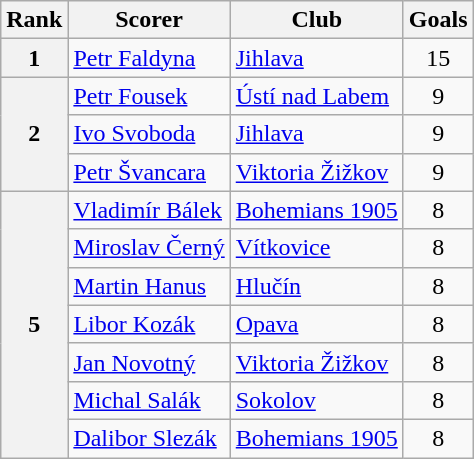<table class="wikitable" style="text-align:center">
<tr>
<th>Rank</th>
<th>Scorer</th>
<th>Club</th>
<th>Goals</th>
</tr>
<tr>
<th>1</th>
<td align="left"> <a href='#'>Petr Faldyna</a></td>
<td align="left"><a href='#'>Jihlava</a></td>
<td>15</td>
</tr>
<tr>
<th rowspan="3">2</th>
<td align="left"> <a href='#'>Petr Fousek</a></td>
<td align="left"><a href='#'>Ústí nad Labem</a></td>
<td>9</td>
</tr>
<tr>
<td align="left"> <a href='#'>Ivo Svoboda</a></td>
<td align="left"><a href='#'>Jihlava</a></td>
<td>9</td>
</tr>
<tr>
<td align="left"> <a href='#'>Petr Švancara</a></td>
<td align="left"><a href='#'>Viktoria Žižkov</a></td>
<td>9</td>
</tr>
<tr>
<th rowspan="7">5</th>
<td align="left"> <a href='#'>Vladimír Bálek</a></td>
<td align="left"><a href='#'>Bohemians 1905</a></td>
<td>8</td>
</tr>
<tr>
<td align="left"> <a href='#'>Miroslav Černý</a></td>
<td align="left"><a href='#'>Vítkovice</a></td>
<td>8</td>
</tr>
<tr>
<td align="left"> <a href='#'>Martin Hanus</a></td>
<td align="left"><a href='#'>Hlučín</a></td>
<td>8</td>
</tr>
<tr>
<td align="left"> <a href='#'>Libor Kozák</a></td>
<td align="left"><a href='#'>Opava</a></td>
<td>8</td>
</tr>
<tr>
<td align="left"> <a href='#'>Jan Novotný</a></td>
<td align="left"><a href='#'>Viktoria Žižkov</a></td>
<td>8</td>
</tr>
<tr>
<td align="left"> <a href='#'>Michal Salák</a></td>
<td align="left"><a href='#'>Sokolov</a></td>
<td>8</td>
</tr>
<tr>
<td align="left"> <a href='#'>Dalibor Slezák</a></td>
<td align="left"><a href='#'>Bohemians 1905</a></td>
<td>8</td>
</tr>
</table>
